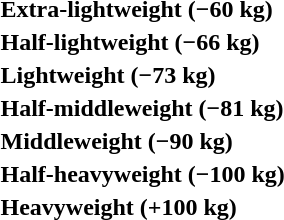<table>
<tr>
<th rowspan=2 style="text-align:left;">Extra-lightweight (−60 kg)<br></th>
<td rowspan=2></td>
<td rowspan=2></td>
<td></td>
</tr>
<tr>
<td></td>
</tr>
<tr>
<th rowspan=2 style="text-align:left;">Half-lightweight (−66 kg)<br></th>
<td rowspan=2></td>
<td rowspan=2></td>
<td></td>
</tr>
<tr>
<td></td>
</tr>
<tr>
<th rowspan=2 style="text-align:left;">Lightweight (−73 kg)<br></th>
<td rowspan=2></td>
<td rowspan=2></td>
<td></td>
</tr>
<tr>
<td></td>
</tr>
<tr>
<th rowspan=2 style="text-align:left;">Half-middleweight (−81 kg)<br></th>
<td rowspan=2></td>
<td rowspan=2></td>
<td></td>
</tr>
<tr>
<td></td>
</tr>
<tr>
<th rowspan=2 style="text-align:left;">Middleweight (−90 kg)<br></th>
<td rowspan=2></td>
<td rowspan=2></td>
<td></td>
</tr>
<tr>
<td></td>
</tr>
<tr>
<th rowspan=2 style="text-align:left;">Half-heavyweight (−100 kg)<br></th>
<td rowspan=2></td>
<td rowspan=2></td>
<td></td>
</tr>
<tr>
<td></td>
</tr>
<tr>
<th rowspan=2 style="text-align:left;">Heavyweight (+100 kg)<br></th>
<td rowspan=2></td>
<td rowspan=2></td>
<td></td>
</tr>
<tr>
<td></td>
</tr>
</table>
